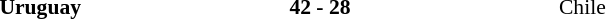<table width=75% cellspacing=1>
<tr>
<th width=25%></th>
<th width=25%></th>
<th width=25%></th>
</tr>
<tr style=font-size:90%>
<td align=right><strong>Uruguay</strong></td>
<td align=center><strong>42 - 28</strong></td>
<td>Chile</td>
</tr>
</table>
